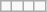<table class="wikitable" style="center:250px">
<tr>
<td></td>
<td></td>
<td></td>
<td></td>
</tr>
</table>
